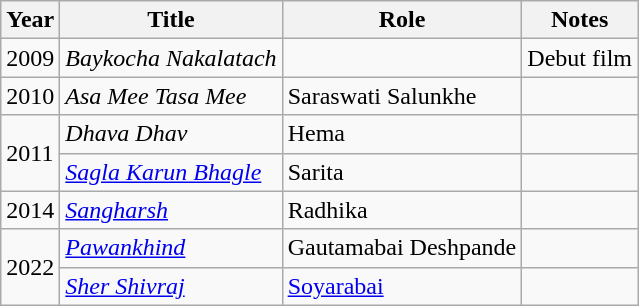<table class="wikitable">
<tr>
<th>Year</th>
<th>Title</th>
<th>Role</th>
<th>Notes</th>
</tr>
<tr>
<td>2009</td>
<td><em>Baykocha Nakalatach</em></td>
<td></td>
<td>Debut film</td>
</tr>
<tr>
<td>2010</td>
<td><em>Asa Mee Tasa Mee</em></td>
<td>Saraswati Salunkhe</td>
<td></td>
</tr>
<tr>
<td rowspan="2">2011</td>
<td><em>Dhava Dhav</em></td>
<td>Hema</td>
<td></td>
</tr>
<tr>
<td><em><a href='#'>Sagla Karun Bhagle</a></em></td>
<td>Sarita</td>
<td></td>
</tr>
<tr>
<td>2014</td>
<td><em><a href='#'>Sangharsh</a></em></td>
<td>Radhika</td>
<td></td>
</tr>
<tr>
<td rowspan="2">2022</td>
<td><em><a href='#'>Pawankhind</a></em></td>
<td>Gautamabai Deshpande</td>
<td></td>
</tr>
<tr>
<td><em><a href='#'>Sher Shivraj</a></em></td>
<td><a href='#'>Soyarabai</a></td>
<td></td>
</tr>
</table>
